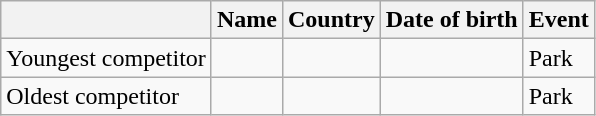<table class="wikitable">
<tr>
<th></th>
<th>Name</th>
<th>Country</th>
<th>Date of birth</th>
<th>Event</th>
</tr>
<tr>
<td>Youngest competitor</td>
<td></td>
<td></td>
<td></td>
<td>Park</td>
</tr>
<tr>
<td>Oldest competitor</td>
<td></td>
<td></td>
<td></td>
<td>Park</td>
</tr>
</table>
